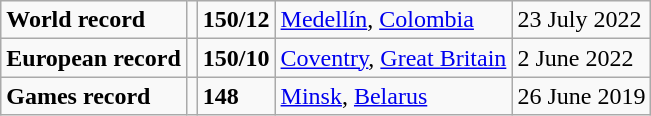<table class="wikitable">
<tr>
<td><strong>World record</strong></td>
<td></td>
<td><strong>150/12</strong></td>
<td><a href='#'>Medellín</a>, <a href='#'>Colombia</a></td>
<td>23 July 2022</td>
</tr>
<tr>
<td><strong>European record</strong></td>
<td></td>
<td><strong>150/10</strong></td>
<td><a href='#'>Coventry</a>, <a href='#'>Great Britain</a></td>
<td>2 June 2022</td>
</tr>
<tr>
<td><strong>Games record</strong></td>
<td></td>
<td><strong>148</strong></td>
<td><a href='#'>Minsk</a>, <a href='#'>Belarus</a></td>
<td>26 June 2019</td>
</tr>
</table>
